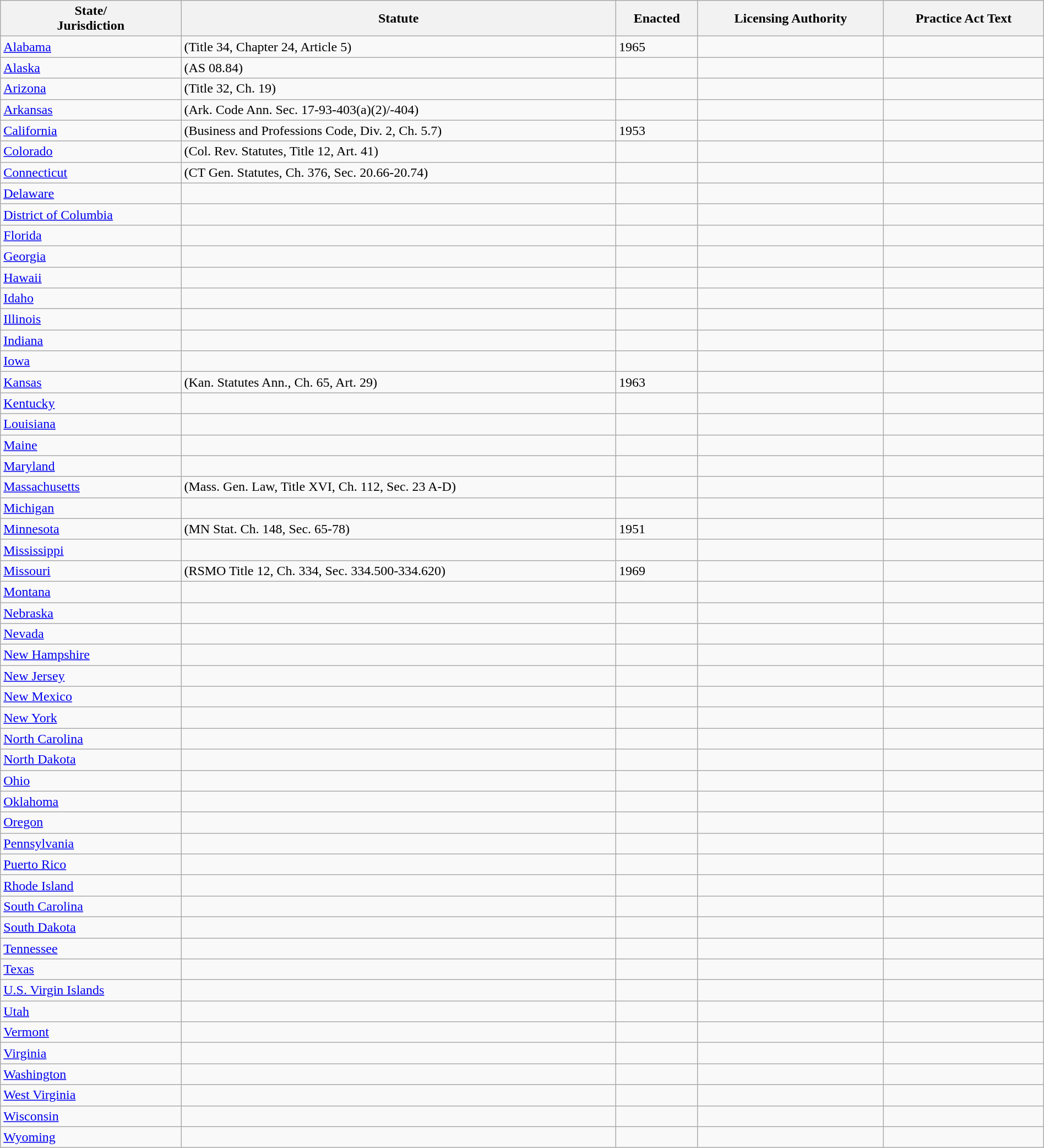<table class="wikitable sortable" style="width:100%;">
<tr>
<th>State/<br>Jurisdiction</th>
<th>Statute</th>
<th>Enacted</th>
<th>Licensing Authority</th>
<th>Practice Act Text</th>
</tr>
<tr>
<td><a href='#'>Alabama</a></td>
<td>(Title 34, Chapter 24, Article 5)</td>
<td>1965</td>
<td></td>
<td></td>
</tr>
<tr>
<td><a href='#'>Alaska</a></td>
<td>(AS 08.84)</td>
<td></td>
<td></td>
<td></td>
</tr>
<tr>
<td><a href='#'>Arizona</a></td>
<td>(Title 32, Ch. 19)</td>
<td></td>
<td></td>
<td></td>
</tr>
<tr>
<td><a href='#'>Arkansas</a></td>
<td>(Ark. Code Ann. Sec. 17-93-403(a)(2)/-404)</td>
<td></td>
<td></td>
<td></td>
</tr>
<tr>
<td><a href='#'>California</a></td>
<td>(Business and Professions Code, Div. 2, Ch. 5.7)</td>
<td>1953</td>
<td></td>
<td></td>
</tr>
<tr>
<td><a href='#'>Colorado</a></td>
<td>(Col. Rev. Statutes, Title 12, Art. 41)</td>
<td></td>
<td></td>
<td></td>
</tr>
<tr>
<td><a href='#'>Connecticut</a></td>
<td>(CT Gen. Statutes, Ch. 376, Sec. 20.66-20.74)</td>
<td></td>
<td></td>
<td></td>
</tr>
<tr>
<td><a href='#'>Delaware</a></td>
<td></td>
<td></td>
<td></td>
<td></td>
</tr>
<tr>
<td><a href='#'>District of Columbia</a></td>
<td></td>
<td></td>
<td></td>
<td></td>
</tr>
<tr>
<td><a href='#'>Florida</a></td>
<td></td>
<td></td>
<td></td>
<td></td>
</tr>
<tr>
<td><a href='#'>Georgia</a></td>
<td></td>
<td></td>
<td></td>
<td></td>
</tr>
<tr>
<td><a href='#'>Hawaii</a></td>
<td></td>
<td></td>
<td></td>
<td></td>
</tr>
<tr>
<td><a href='#'>Idaho</a></td>
<td></td>
<td></td>
<td></td>
<td></td>
</tr>
<tr>
<td><a href='#'>Illinois</a></td>
<td></td>
<td></td>
<td></td>
<td></td>
</tr>
<tr>
<td><a href='#'>Indiana</a></td>
<td></td>
<td></td>
<td></td>
<td></td>
</tr>
<tr>
<td><a href='#'>Iowa</a></td>
<td></td>
<td></td>
<td></td>
<td></td>
</tr>
<tr>
<td><a href='#'>Kansas</a></td>
<td>(Kan. Statutes Ann., Ch. 65, Art. 29)</td>
<td>1963</td>
<td></td>
<td></td>
</tr>
<tr>
<td><a href='#'>Kentucky</a></td>
<td></td>
<td></td>
<td></td>
<td></td>
</tr>
<tr>
<td><a href='#'>Louisiana</a></td>
<td></td>
<td></td>
<td></td>
<td></td>
</tr>
<tr>
<td><a href='#'>Maine</a></td>
<td></td>
<td></td>
<td></td>
<td></td>
</tr>
<tr>
<td><a href='#'>Maryland</a></td>
<td></td>
<td></td>
<td></td>
<td></td>
</tr>
<tr>
<td><a href='#'>Massachusetts</a></td>
<td>(Mass. Gen. Law, Title XVI, Ch. 112, Sec. 23 A-D)</td>
<td></td>
<td></td>
<td></td>
</tr>
<tr>
<td><a href='#'>Michigan</a></td>
<td></td>
<td></td>
<td></td>
<td></td>
</tr>
<tr>
<td><a href='#'>Minnesota</a></td>
<td>(MN Stat. Ch. 148, Sec. 65-78)</td>
<td>1951</td>
<td></td>
<td></td>
</tr>
<tr>
<td><a href='#'>Mississippi</a></td>
<td></td>
<td></td>
<td></td>
<td></td>
</tr>
<tr>
<td><a href='#'>Missouri</a></td>
<td>(RSMO Title 12, Ch. 334, Sec. 334.500-334.620)</td>
<td>1969</td>
<td></td>
<td></td>
</tr>
<tr>
<td><a href='#'>Montana</a></td>
<td></td>
<td></td>
<td></td>
<td></td>
</tr>
<tr>
<td><a href='#'>Nebraska</a></td>
<td></td>
<td></td>
<td></td>
<td></td>
</tr>
<tr>
<td><a href='#'>Nevada</a></td>
<td></td>
<td></td>
<td></td>
<td></td>
</tr>
<tr>
<td><a href='#'>New Hampshire</a></td>
<td></td>
<td></td>
<td></td>
<td></td>
</tr>
<tr>
<td><a href='#'>New Jersey</a></td>
<td></td>
<td></td>
<td></td>
<td></td>
</tr>
<tr>
<td><a href='#'>New Mexico</a></td>
<td></td>
<td></td>
<td></td>
<td></td>
</tr>
<tr>
<td><a href='#'>New York</a></td>
<td></td>
<td></td>
<td></td>
<td></td>
</tr>
<tr>
<td><a href='#'>North Carolina</a></td>
<td></td>
<td></td>
<td></td>
<td></td>
</tr>
<tr>
<td><a href='#'>North Dakota</a></td>
<td></td>
<td></td>
<td></td>
<td></td>
</tr>
<tr>
<td><a href='#'>Ohio</a></td>
<td></td>
<td></td>
<td></td>
<td></td>
</tr>
<tr>
<td><a href='#'>Oklahoma</a></td>
<td></td>
<td></td>
<td></td>
<td></td>
</tr>
<tr>
<td><a href='#'>Oregon</a></td>
<td></td>
<td></td>
<td></td>
<td></td>
</tr>
<tr>
<td><a href='#'>Pennsylvania</a></td>
<td></td>
<td></td>
<td></td>
<td></td>
</tr>
<tr>
<td><a href='#'>Puerto Rico</a></td>
<td></td>
<td></td>
<td></td>
<td></td>
</tr>
<tr>
<td><a href='#'>Rhode Island</a></td>
<td></td>
<td></td>
<td></td>
<td></td>
</tr>
<tr>
<td><a href='#'>South Carolina</a></td>
<td></td>
<td></td>
<td></td>
<td></td>
</tr>
<tr>
<td><a href='#'>South Dakota</a></td>
<td></td>
<td></td>
<td></td>
<td></td>
</tr>
<tr>
<td><a href='#'>Tennessee</a></td>
<td></td>
<td></td>
<td></td>
<td></td>
</tr>
<tr>
<td><a href='#'>Texas</a></td>
<td></td>
<td></td>
<td></td>
<td></td>
</tr>
<tr>
<td><a href='#'>U.S. Virgin Islands</a></td>
<td></td>
<td></td>
<td></td>
<td></td>
</tr>
<tr>
<td><a href='#'>Utah</a></td>
<td></td>
<td></td>
<td></td>
<td></td>
</tr>
<tr>
<td><a href='#'>Vermont</a></td>
<td></td>
<td></td>
<td></td>
<td></td>
</tr>
<tr>
<td><a href='#'>Virginia</a></td>
<td></td>
<td></td>
<td></td>
<td></td>
</tr>
<tr>
<td><a href='#'>Washington</a></td>
<td></td>
<td></td>
<td></td>
<td></td>
</tr>
<tr>
<td><a href='#'>West Virginia</a></td>
<td></td>
<td></td>
<td></td>
<td></td>
</tr>
<tr>
<td><a href='#'>Wisconsin</a></td>
<td></td>
<td></td>
<td></td>
<td></td>
</tr>
<tr>
<td><a href='#'>Wyoming</a></td>
<td></td>
<td></td>
<td></td>
<td></td>
</tr>
</table>
